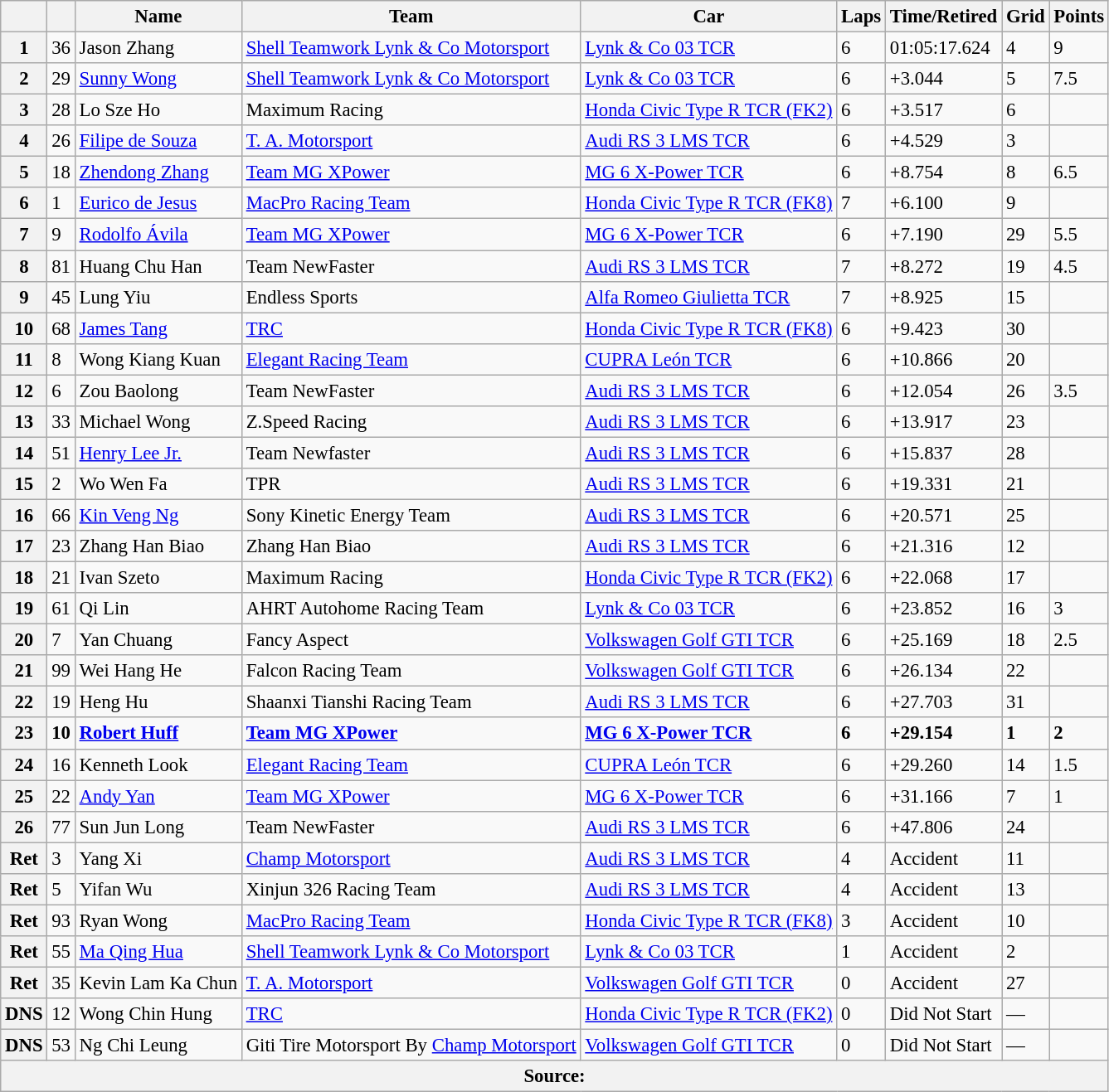<table class="wikitable sortable" style="font-size: 95%;">
<tr>
<th></th>
<th></th>
<th>Name</th>
<th>Team</th>
<th>Car</th>
<th>Laps</th>
<th>Time/Retired</th>
<th>Grid</th>
<th>Points</th>
</tr>
<tr>
<th>1</th>
<td>36</td>
<td> Jason Zhang</td>
<td><a href='#'>Shell Teamwork Lynk & Co Motorsport</a></td>
<td><a href='#'>Lynk & Co 03 TCR</a></td>
<td>6</td>
<td>01:05:17.624</td>
<td>4</td>
<td>9</td>
</tr>
<tr>
<th>2</th>
<td>29</td>
<td> <a href='#'>Sunny Wong</a></td>
<td><a href='#'>Shell Teamwork Lynk & Co Motorsport</a></td>
<td><a href='#'>Lynk & Co 03 TCR</a></td>
<td>6</td>
<td>+3.044</td>
<td>5</td>
<td>7.5</td>
</tr>
<tr>
<th>3</th>
<td>28</td>
<td> Lo Sze Ho</td>
<td>Maximum Racing</td>
<td><a href='#'>Honda Civic Type R TCR (FK2)</a></td>
<td>6</td>
<td>+3.517</td>
<td>6</td>
<td></td>
</tr>
<tr>
<th>4</th>
<td>26</td>
<td> <a href='#'>Filipe de Souza</a></td>
<td><a href='#'>T. A. Motorsport</a></td>
<td><a href='#'>Audi RS 3 LMS TCR</a></td>
<td>6</td>
<td>+4.529</td>
<td>3</td>
<td></td>
</tr>
<tr>
<th>5</th>
<td>18</td>
<td> <a href='#'>Zhendong Zhang</a></td>
<td><a href='#'>Team MG XPower</a></td>
<td><a href='#'>MG 6 X-Power TCR</a></td>
<td>6</td>
<td>+8.754</td>
<td>8</td>
<td>6.5</td>
</tr>
<tr>
<th>6</th>
<td>1</td>
<td> <a href='#'>Eurico de Jesus</a></td>
<td><a href='#'>MacPro Racing Team</a></td>
<td><a href='#'>Honda Civic Type R TCR (FK8)</a></td>
<td>7</td>
<td>+6.100</td>
<td>9</td>
<td></td>
</tr>
<tr>
<th>7</th>
<td>9</td>
<td> <a href='#'>Rodolfo Ávila</a></td>
<td><a href='#'>Team MG XPower</a></td>
<td><a href='#'>MG 6 X-Power TCR</a></td>
<td>6</td>
<td>+7.190</td>
<td>29</td>
<td>5.5</td>
</tr>
<tr>
<th>8</th>
<td>81</td>
<td> Huang Chu Han</td>
<td>Team NewFaster</td>
<td><a href='#'>Audi RS 3 LMS TCR</a></td>
<td>7</td>
<td>+8.272</td>
<td>19</td>
<td>4.5</td>
</tr>
<tr>
<th>9</th>
<td>45</td>
<td> Lung Yiu</td>
<td>Endless Sports</td>
<td><a href='#'>Alfa Romeo Giulietta TCR</a></td>
<td>7</td>
<td>+8.925</td>
<td>15</td>
<td></td>
</tr>
<tr>
<th>10</th>
<td>68</td>
<td> <a href='#'>James Tang</a></td>
<td><a href='#'>TRC</a></td>
<td><a href='#'>Honda Civic Type R TCR (FK8)</a></td>
<td>6</td>
<td>+9.423</td>
<td>30</td>
<td></td>
</tr>
<tr>
<th>11</th>
<td>8</td>
<td> Wong Kiang Kuan</td>
<td><a href='#'>Elegant Racing Team</a></td>
<td><a href='#'>CUPRA León TCR</a></td>
<td>6</td>
<td>+10.866</td>
<td>20</td>
<td></td>
</tr>
<tr>
<th>12</th>
<td>6</td>
<td> Zou Baolong</td>
<td>Team NewFaster</td>
<td><a href='#'>Audi RS 3 LMS TCR</a></td>
<td>6</td>
<td>+12.054</td>
<td>26</td>
<td>3.5</td>
</tr>
<tr>
<th>13</th>
<td>33</td>
<td> Michael Wong</td>
<td>Z.Speed Racing</td>
<td><a href='#'>Audi RS 3 LMS TCR</a></td>
<td>6</td>
<td>+13.917</td>
<td>23</td>
<td></td>
</tr>
<tr>
<th>14</th>
<td>51</td>
<td> <a href='#'>Henry Lee Jr.</a></td>
<td>Team Newfaster</td>
<td><a href='#'>Audi RS 3 LMS TCR</a></td>
<td>6</td>
<td>+15.837</td>
<td>28</td>
<td></td>
</tr>
<tr>
<th>15</th>
<td>2</td>
<td> Wo Wen Fa</td>
<td>TPR</td>
<td><a href='#'>Audi RS 3 LMS TCR</a></td>
<td>6</td>
<td>+19.331</td>
<td>21</td>
<td></td>
</tr>
<tr>
<th>16</th>
<td>66</td>
<td> <a href='#'>Kin Veng Ng</a></td>
<td>Sony Kinetic Energy Team</td>
<td><a href='#'>Audi RS 3 LMS TCR</a></td>
<td>6</td>
<td>+20.571</td>
<td>25</td>
<td></td>
</tr>
<tr>
<th>17</th>
<td>23</td>
<td> Zhang Han Biao</td>
<td>Zhang Han Biao</td>
<td><a href='#'>Audi RS 3 LMS TCR</a></td>
<td>6</td>
<td>+21.316</td>
<td>12</td>
<td></td>
</tr>
<tr>
<th>18</th>
<td>21</td>
<td> Ivan Szeto</td>
<td>Maximum Racing</td>
<td><a href='#'>Honda Civic Type R TCR (FK2)</a></td>
<td>6</td>
<td>+22.068</td>
<td>17</td>
<td></td>
</tr>
<tr>
<th>19</th>
<td>61</td>
<td> Qi Lin</td>
<td>AHRT Autohome Racing Team</td>
<td><a href='#'>Lynk & Co 03 TCR</a></td>
<td>6</td>
<td>+23.852</td>
<td>16</td>
<td>3</td>
</tr>
<tr>
<th>20</th>
<td>7</td>
<td> Yan Chuang</td>
<td>Fancy Aspect</td>
<td><a href='#'>Volkswagen Golf GTI TCR</a></td>
<td>6</td>
<td>+25.169</td>
<td>18</td>
<td>2.5</td>
</tr>
<tr>
<th>21</th>
<td>99</td>
<td> Wei Hang He</td>
<td>Falcon Racing Team</td>
<td><a href='#'>Volkswagen Golf GTI TCR</a></td>
<td>6</td>
<td>+26.134</td>
<td>22</td>
<td></td>
</tr>
<tr>
<th>22</th>
<td>19</td>
<td> Heng Hu</td>
<td>Shaanxi Tianshi Racing Team</td>
<td><a href='#'>Audi RS 3 LMS TCR</a></td>
<td>6</td>
<td>+27.703</td>
<td>31</td>
<td></td>
</tr>
<tr>
<th>23</th>
<td><strong>10</strong></td>
<td><strong> <a href='#'>Robert Huff</a></strong></td>
<td><strong><a href='#'>Team MG XPower</a></strong></td>
<td><strong><a href='#'>MG 6 X-Power TCR</a></strong></td>
<td><strong>6</strong></td>
<td><strong>+29.154</strong></td>
<td><strong>1</strong></td>
<td><strong>2</strong></td>
</tr>
<tr>
<th>24</th>
<td>16</td>
<td> Kenneth Look</td>
<td><a href='#'>Elegant Racing Team</a></td>
<td><a href='#'>CUPRA León TCR</a></td>
<td>6</td>
<td>+29.260</td>
<td>14</td>
<td>1.5</td>
</tr>
<tr>
<th>25</th>
<td>22</td>
<td> <a href='#'>Andy Yan</a></td>
<td><a href='#'>Team MG XPower</a></td>
<td><a href='#'>MG 6 X-Power TCR</a></td>
<td>6</td>
<td>+31.166</td>
<td>7</td>
<td>1</td>
</tr>
<tr>
<th>26</th>
<td>77</td>
<td> Sun Jun Long</td>
<td>Team NewFaster</td>
<td><a href='#'>Audi RS 3 LMS TCR</a></td>
<td>6</td>
<td>+47.806</td>
<td>24</td>
<td></td>
</tr>
<tr>
<th>Ret</th>
<td>3</td>
<td> Yang Xi</td>
<td><a href='#'>Champ Motorsport</a></td>
<td><a href='#'>Audi RS 3 LMS TCR</a></td>
<td>4</td>
<td>Accident</td>
<td>11</td>
<td></td>
</tr>
<tr>
<th>Ret</th>
<td>5</td>
<td> Yifan Wu</td>
<td>Xinjun 326 Racing Team</td>
<td><a href='#'>Audi RS 3 LMS TCR</a></td>
<td>4</td>
<td>Accident</td>
<td>13</td>
<td></td>
</tr>
<tr>
<th>Ret</th>
<td>93</td>
<td> Ryan Wong</td>
<td><a href='#'>MacPro Racing Team</a></td>
<td><a href='#'>Honda Civic Type R TCR (FK8)</a></td>
<td>3</td>
<td>Accident</td>
<td>10</td>
<td></td>
</tr>
<tr>
<th>Ret</th>
<td>55</td>
<td> <a href='#'>Ma Qing Hua</a></td>
<td><a href='#'>Shell Teamwork Lynk & Co Motorsport</a></td>
<td><a href='#'>Lynk & Co 03 TCR</a></td>
<td>1</td>
<td>Accident</td>
<td>2</td>
<td></td>
</tr>
<tr>
<th>Ret</th>
<td>35</td>
<td> Kevin Lam Ka Chun</td>
<td><a href='#'>T. A. Motorsport</a></td>
<td><a href='#'>Volkswagen Golf GTI TCR</a></td>
<td>0</td>
<td>Accident</td>
<td>27</td>
<td></td>
</tr>
<tr>
<th>DNS</th>
<td>12</td>
<td> Wong Chin Hung</td>
<td><a href='#'>TRC</a></td>
<td><a href='#'>Honda Civic Type R TCR (FK2)</a></td>
<td>0</td>
<td>Did Not Start</td>
<td>—</td>
<td></td>
</tr>
<tr>
<th>DNS</th>
<td>53</td>
<td> Ng Chi Leung</td>
<td>Giti Tire Motorsport By <a href='#'>Champ Motorsport</a></td>
<td><a href='#'>Volkswagen Golf GTI TCR</a></td>
<td>0</td>
<td>Did Not Start</td>
<td>—</td>
<td></td>
</tr>
<tr>
<th colspan=9>Source:</th>
</tr>
</table>
